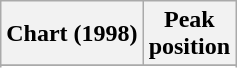<table class="wikitable sortable plainrowheaders">
<tr>
<th scope="col">Chart (1998)</th>
<th scope="col">Peak<br>position</th>
</tr>
<tr>
</tr>
<tr>
</tr>
<tr>
</tr>
</table>
